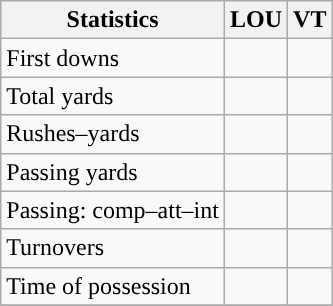<table class="wikitable" style="float: left;">
<tr>
<th>Statistics</th>
<th>LOU</th>
<th>VT</th>
</tr>
<tr>
<td>First downs</td>
<td></td>
<td></td>
</tr>
<tr>
<td>Total yards</td>
<td></td>
<td></td>
</tr>
<tr>
<td>Rushes–yards</td>
<td></td>
<td></td>
</tr>
<tr>
<td>Passing yards</td>
<td></td>
<td></td>
</tr>
<tr>
<td>Passing: comp–att–int</td>
<td></td>
<td></td>
</tr>
<tr>
<td>Turnovers</td>
<td></td>
<td></td>
</tr>
<tr>
<td>Time of possession</td>
<td></td>
<td></td>
</tr>
<tr>
</tr>
</table>
